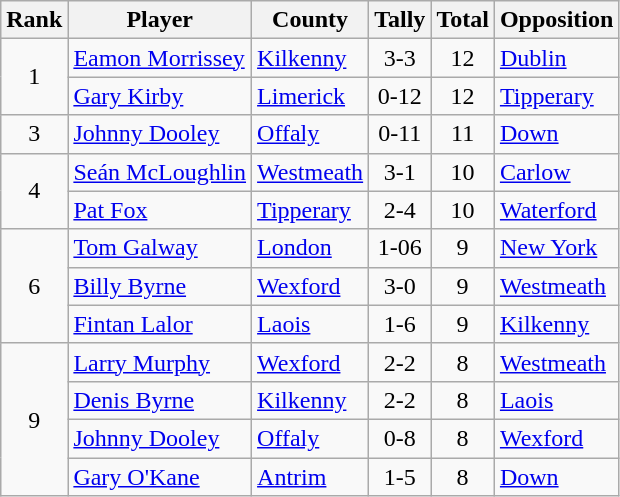<table class="wikitable">
<tr>
<th>Rank</th>
<th>Player</th>
<th>County</th>
<th>Tally</th>
<th>Total</th>
<th>Opposition</th>
</tr>
<tr>
<td rowspan=2 align=center>1</td>
<td><a href='#'>Eamon Morrissey</a></td>
<td><a href='#'>Kilkenny</a></td>
<td align=center>3-3</td>
<td align=center>12</td>
<td><a href='#'>Dublin</a></td>
</tr>
<tr>
<td><a href='#'>Gary Kirby</a></td>
<td><a href='#'>Limerick</a></td>
<td align=center>0-12</td>
<td align=center>12</td>
<td><a href='#'>Tipperary</a></td>
</tr>
<tr>
<td rowspan=1 align=center>3</td>
<td><a href='#'>Johnny Dooley</a></td>
<td><a href='#'>Offaly</a></td>
<td align=center>0-11</td>
<td align=center>11</td>
<td><a href='#'>Down</a></td>
</tr>
<tr>
<td rowspan=2 align=center>4</td>
<td><a href='#'>Seán McLoughlin</a></td>
<td><a href='#'>Westmeath</a></td>
<td align=center>3-1</td>
<td align=center>10</td>
<td><a href='#'>Carlow</a></td>
</tr>
<tr>
<td><a href='#'>Pat Fox</a></td>
<td><a href='#'>Tipperary</a></td>
<td align=center>2-4</td>
<td align=center>10</td>
<td><a href='#'>Waterford</a></td>
</tr>
<tr>
<td rowspan=3 align=center>6</td>
<td><a href='#'>Tom Galway</a></td>
<td><a href='#'>London</a></td>
<td align=center>1-06</td>
<td align=center>9</td>
<td><a href='#'>New York</a></td>
</tr>
<tr>
<td><a href='#'>Billy Byrne</a></td>
<td><a href='#'>Wexford</a></td>
<td align=center>3-0</td>
<td align=center>9</td>
<td><a href='#'>Westmeath</a></td>
</tr>
<tr>
<td><a href='#'>Fintan Lalor</a></td>
<td><a href='#'>Laois</a></td>
<td align=center>1-6</td>
<td align=center>9</td>
<td><a href='#'>Kilkenny</a></td>
</tr>
<tr>
<td rowspan=4 align=center>9</td>
<td><a href='#'>Larry Murphy</a></td>
<td><a href='#'>Wexford</a></td>
<td align=center>2-2</td>
<td align=center>8</td>
<td><a href='#'>Westmeath</a></td>
</tr>
<tr>
<td><a href='#'>Denis Byrne</a></td>
<td><a href='#'>Kilkenny</a></td>
<td align=center>2-2</td>
<td align=center>8</td>
<td><a href='#'>Laois</a></td>
</tr>
<tr>
<td><a href='#'>Johnny Dooley</a></td>
<td><a href='#'>Offaly</a></td>
<td align=center>0-8</td>
<td align=center>8</td>
<td><a href='#'>Wexford</a></td>
</tr>
<tr>
<td><a href='#'>Gary O'Kane</a></td>
<td><a href='#'>Antrim</a></td>
<td align=center>1-5</td>
<td align=center>8</td>
<td><a href='#'>Down</a></td>
</tr>
</table>
